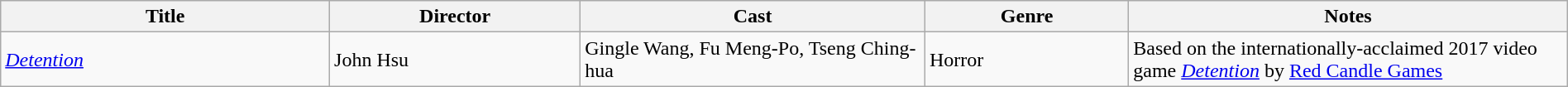<table class="wikitable sortable" width= "100%">
<tr>
<th width=21%>Title</th>
<th width=16%>Director</th>
<th class="unsortable" width=22%>Cast</th>
<th width=13%>Genre</th>
<th class="unsortable" width=28%>Notes</th>
</tr>
<tr>
<td><em><a href='#'>Detention</a></em></td>
<td>John Hsu</td>
<td>Gingle Wang, Fu Meng-Po, Tseng Ching-hua</td>
<td>Horror</td>
<td>Based on the internationally-acclaimed 2017 video game <em><a href='#'>Detention</a></em> by <a href='#'>Red Candle Games</a></td>
</tr>
</table>
